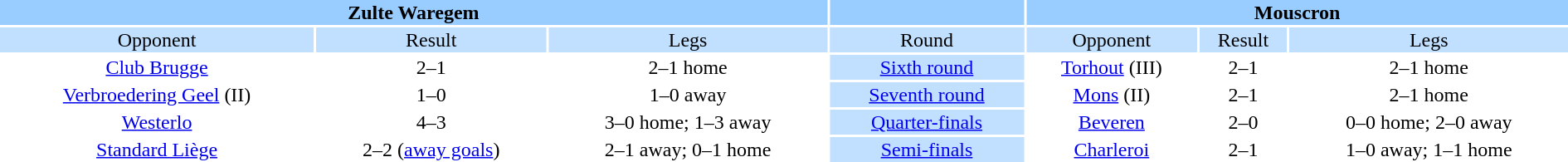<table width="100%" style="text-align:center">
<tr style="vertical-align:top; background:#9cf;">
<th colspan=3 style="width:1*">Zulte Waregem</th>
<th></th>
<th colspan=3 style="width:1*">Mouscron</th>
</tr>
<tr style="vertical-align:top; background:#c1e0ff;">
<td>Opponent</td>
<td>Result</td>
<td>Legs</td>
<td style="background:#c1e0ff;">Round</td>
<td>Opponent</td>
<td>Result</td>
<td>Legs</td>
</tr>
<tr>
<td><a href='#'>Club Brugge</a></td>
<td>2–1</td>
<td>2–1 home</td>
<td style="background:#c1e0ff;"><a href='#'>Sixth round</a></td>
<td><a href='#'>Torhout</a> (III)</td>
<td>2–1</td>
<td>2–1 home</td>
</tr>
<tr>
<td><a href='#'>Verbroedering Geel</a> (II)</td>
<td>1–0</td>
<td>1–0 away</td>
<td style="background:#c1e0ff;"><a href='#'>Seventh round</a></td>
<td><a href='#'>Mons</a> (II)</td>
<td>2–1</td>
<td>2–1 home</td>
</tr>
<tr>
<td><a href='#'>Westerlo</a></td>
<td>4–3</td>
<td>3–0 home; 1–3 away </td>
<td style="background:#c1e0ff;"><a href='#'>Quarter-finals</a></td>
<td><a href='#'>Beveren</a></td>
<td>2–0</td>
<td>0–0 home; 2–0 away</td>
</tr>
<tr>
<td><a href='#'>Standard Liège</a></td>
<td>2–2 (<a href='#'>away goals</a>)</td>
<td>2–1 away; 0–1 home</td>
<td style="background:#c1e0ff;"><a href='#'>Semi-finals</a></td>
<td><a href='#'>Charleroi</a></td>
<td>2–1</td>
<td>1–0 away; 1–1 home</td>
</tr>
</table>
